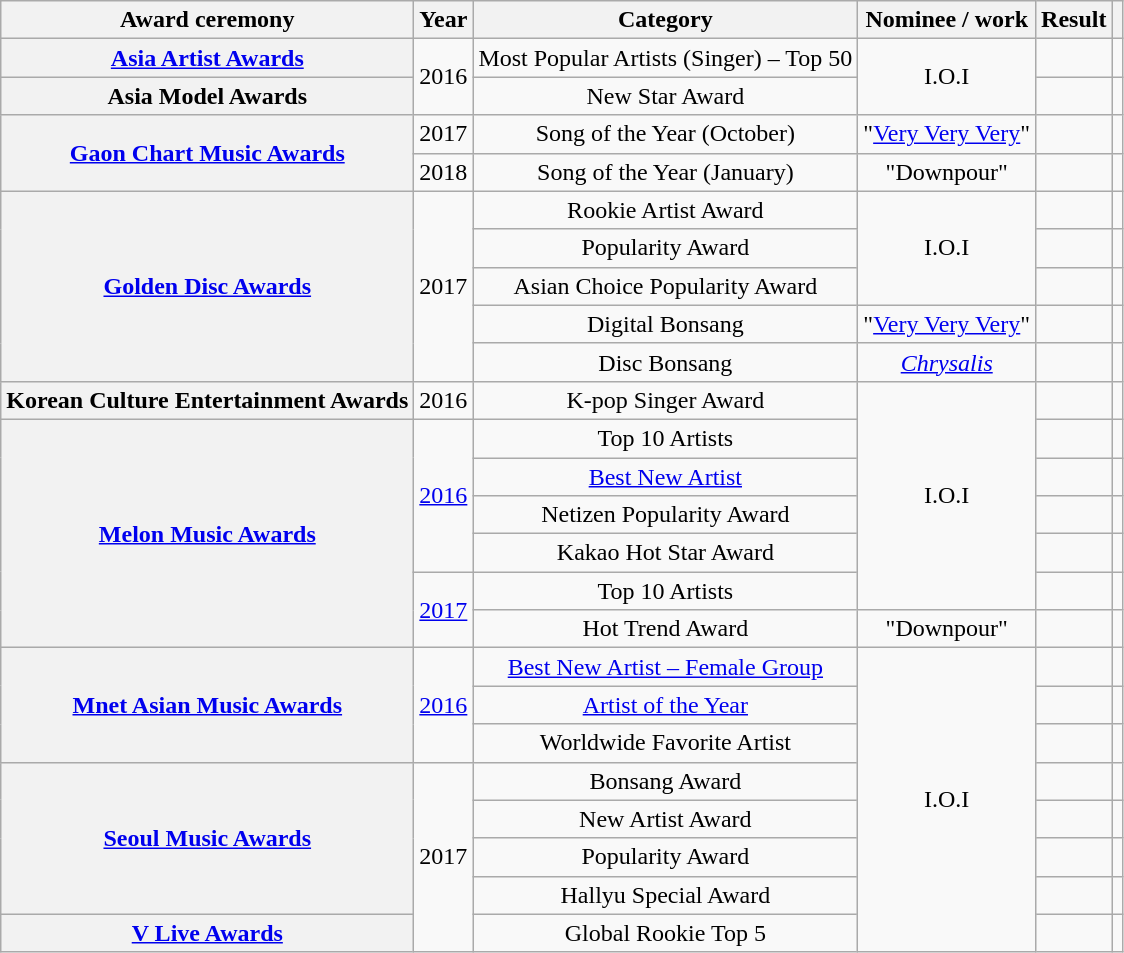<table class="wikitable sortable plainrowheaders" style="text-align:center;">
<tr>
<th scope="col">Award ceremony</th>
<th scope="col">Year</th>
<th scope="col">Category</th>
<th scope="col">Nominee / work</th>
<th scope="col">Result</th>
<th scope="col" class="unsortable"></th>
</tr>
<tr>
<th scope="row"><a href='#'>Asia Artist Awards</a></th>
<td rowspan="2">2016</td>
<td>Most Popular Artists (Singer) – Top 50</td>
<td rowspan="2">I.O.I</td>
<td></td>
<td></td>
</tr>
<tr>
<th scope="row">Asia Model Awards</th>
<td>New Star Award</td>
<td></td>
<td></td>
</tr>
<tr>
<th scope="row" rowspan="2"><a href='#'>Gaon Chart Music Awards</a></th>
<td>2017</td>
<td>Song of the Year (October)</td>
<td>"<a href='#'>Very Very Very</a>"</td>
<td></td>
<td></td>
</tr>
<tr>
<td>2018</td>
<td>Song of the Year (January)</td>
<td>"Downpour"</td>
<td></td>
<td></td>
</tr>
<tr>
<th scope="row" rowspan="5"><a href='#'>Golden Disc Awards</a></th>
<td rowspan="5">2017</td>
<td>Rookie Artist Award</td>
<td rowspan="3">I.O.I</td>
<td></td>
<td></td>
</tr>
<tr>
<td>Popularity Award</td>
<td></td>
<td></td>
</tr>
<tr>
<td>Asian Choice Popularity Award</td>
<td></td>
<td></td>
</tr>
<tr>
<td>Digital Bonsang</td>
<td>"<a href='#'>Very Very Very</a>"</td>
<td></td>
<td></td>
</tr>
<tr>
<td>Disc Bonsang</td>
<td><em><a href='#'>Chrysalis</a></em></td>
<td></td>
<td></td>
</tr>
<tr>
<th scope="row">Korean Culture Entertainment Awards</th>
<td>2016</td>
<td>K-pop Singer Award</td>
<td rowspan="6">I.O.I</td>
<td></td>
<td></td>
</tr>
<tr>
<th scope="row" rowspan="6"><a href='#'>Melon Music Awards</a></th>
<td rowspan="4"><a href='#'>2016</a></td>
<td>Top 10 Artists</td>
<td></td>
<td></td>
</tr>
<tr>
<td><a href='#'>Best New Artist</a></td>
<td></td>
<td></td>
</tr>
<tr>
<td>Netizen Popularity Award</td>
<td></td>
<td></td>
</tr>
<tr>
<td>Kakao Hot Star Award</td>
<td></td>
<td></td>
</tr>
<tr>
<td rowspan="2"><a href='#'>2017</a></td>
<td>Top 10 Artists</td>
<td></td>
<td></td>
</tr>
<tr>
<td>Hot Trend Award</td>
<td>"Downpour"</td>
<td></td>
<td></td>
</tr>
<tr>
<th scope="row" rowspan="3"><a href='#'>Mnet Asian Music Awards</a></th>
<td rowspan="3"><a href='#'>2016</a></td>
<td><a href='#'>Best New Artist – Female Group</a></td>
<td rowspan="8">I.O.I</td>
<td></td>
<td></td>
</tr>
<tr>
<td><a href='#'>Artist of the Year</a></td>
<td></td>
<td></td>
</tr>
<tr>
<td>Worldwide Favorite Artist</td>
<td></td>
<td></td>
</tr>
<tr>
<th scope="row" rowspan="4"><a href='#'>Seoul Music Awards</a></th>
<td rowspan="5">2017</td>
<td>Bonsang Award</td>
<td></td>
<td></td>
</tr>
<tr>
<td>New Artist Award</td>
<td></td>
<td></td>
</tr>
<tr>
<td>Popularity Award</td>
<td></td>
<td></td>
</tr>
<tr>
<td>Hallyu Special Award</td>
<td></td>
<td></td>
</tr>
<tr>
<th scope="row"><a href='#'>V Live Awards</a></th>
<td>Global Rookie Top 5</td>
<td></td>
<td></td>
</tr>
</table>
